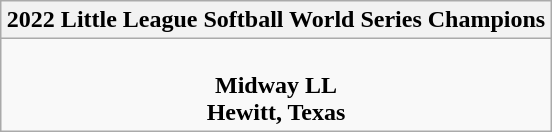<table class="wikitable" style="text-align: center; margin: 0 auto;">
<tr>
<th>2022 Little League Softball World Series Champions</th>
</tr>
<tr>
<td> <br><strong>Midway LL</strong><br><strong>Hewitt, Texas</strong></td>
</tr>
</table>
